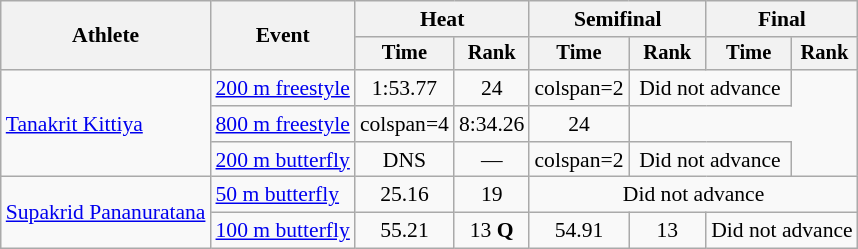<table class=wikitable style="font-size:90%">
<tr>
<th rowspan=2>Athlete</th>
<th rowspan=2>Event</th>
<th colspan="2">Heat</th>
<th colspan="2">Semifinal</th>
<th colspan="2">Final</th>
</tr>
<tr style="font-size:95%">
<th>Time</th>
<th>Rank</th>
<th>Time</th>
<th>Rank</th>
<th>Time</th>
<th>Rank</th>
</tr>
<tr align=center>
<td align=left rowspan=3><a href='#'>Tanakrit Kittiya</a></td>
<td align=left><a href='#'>200 m freestyle</a></td>
<td>1:53.77</td>
<td>24</td>
<td>colspan=2 </td>
<td colspan="2" align=center>Did not advance</td>
</tr>
<tr align=center>
<td align=left><a href='#'>800 m freestyle</a></td>
<td>colspan=4 </td>
<td>8:34.26</td>
<td>24</td>
</tr>
<tr align=center>
<td align=left><a href='#'>200 m butterfly</a></td>
<td>DNS</td>
<td>—</td>
<td>colspan=2 </td>
<td colspan="2" align=center>Did not advance</td>
</tr>
<tr align=center>
<td align=left rowspan=2><a href='#'>Supakrid Pananuratana</a></td>
<td align=left><a href='#'>50 m butterfly</a></td>
<td>25.16</td>
<td>19</td>
<td colspan="4" align=center>Did not advance</td>
</tr>
<tr align=center>
<td align=left><a href='#'>100 m butterfly</a></td>
<td>55.21</td>
<td>13 <strong>Q</strong></td>
<td>54.91</td>
<td>13</td>
<td colspan="2" align=center>Did not advance</td>
</tr>
</table>
